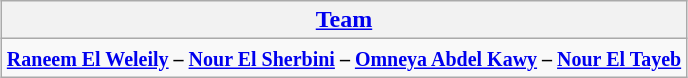<table class=wikitable style="text-align:center; margin:auto">
<tr>
<th><a href='#'>Team</a></th>
</tr>
<tr>
<td style="text-align: center;"><small><strong><a href='#'>Raneem El Weleily</a>  –  <a href='#'>Nour El Sherbini</a>  –  <a href='#'>Omneya Abdel Kawy</a>  –  <a href='#'>Nour El Tayeb</a></strong></small></td>
</tr>
</table>
